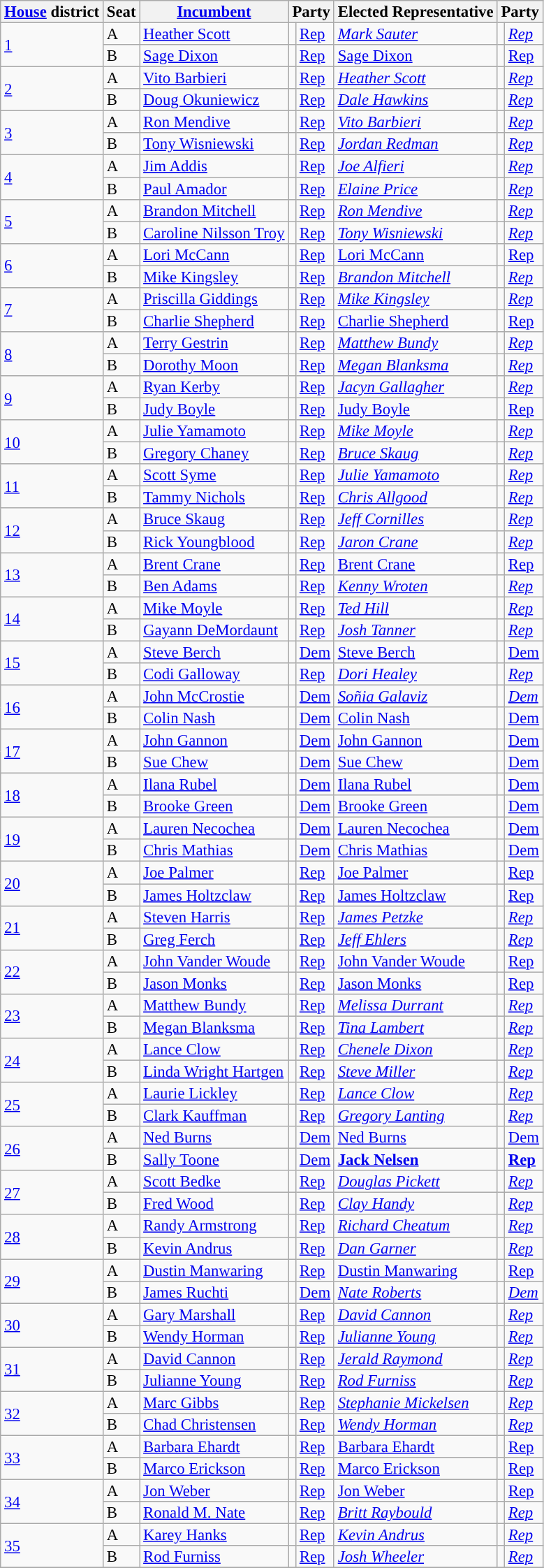<table class="sortable wikitable" style="font-size:95%;line-height:14px;">
<tr>
<th colspan="1" class="sortable"><a href='#'>House</a> district</th>
<th colspan="1" class="sortable">Seat</th>
<th class="unsortable"><a href='#'>Incumbent</a></th>
<th colspan="2">Party</th>
<th class="unsortable">Elected Representative</th>
<th colspan="2">Party</th>
</tr>
<tr>
<td rowspan="2"><a href='#'>1</a></td>
<td>A</td>
<td><a href='#'>Heather Scott</a></td>
<td style="background:"></td>
<td><a href='#'>Rep</a></td>
<td><em><a href='#'>Mark Sauter</a></em></td>
<td style="background:"></td>
<td><em><a href='#'>Rep</a></em></td>
</tr>
<tr>
<td>B</td>
<td><a href='#'>Sage Dixon</a></td>
<td style="background:"></td>
<td><a href='#'>Rep</a></td>
<td><a href='#'>Sage Dixon</a></td>
<td style="background:"></td>
<td><a href='#'>Rep</a></td>
</tr>
<tr>
<td rowspan="2"><a href='#'>2</a></td>
<td>A</td>
<td><a href='#'>Vito Barbieri</a></td>
<td style="background:"></td>
<td><a href='#'>Rep</a></td>
<td><em><a href='#'>Heather Scott</a></em></td>
<td style="background:"></td>
<td><em><a href='#'>Rep</a></em></td>
</tr>
<tr>
<td>B</td>
<td><a href='#'>Doug Okuniewicz</a></td>
<td style="background:"></td>
<td><a href='#'>Rep</a></td>
<td><em><a href='#'>Dale Hawkins</a></em></td>
<td style="background:"></td>
<td><em><a href='#'>Rep</a></em></td>
</tr>
<tr>
<td rowspan="2"><a href='#'>3</a></td>
<td>A</td>
<td><a href='#'>Ron Mendive</a></td>
<td style="background:"></td>
<td><a href='#'>Rep</a></td>
<td><em><a href='#'>Vito Barbieri</a></em></td>
<td style="background:"></td>
<td><em><a href='#'>Rep</a></em></td>
</tr>
<tr>
<td>B</td>
<td><a href='#'>Tony Wisniewski</a></td>
<td style="background:"></td>
<td><a href='#'>Rep</a></td>
<td><em><a href='#'>Jordan Redman</a></em></td>
<td style="background:"></td>
<td><em><a href='#'>Rep</a></em></td>
</tr>
<tr>
<td rowspan="2"><a href='#'>4</a></td>
<td>A</td>
<td><a href='#'>Jim Addis</a></td>
<td style="background:"></td>
<td><a href='#'>Rep</a></td>
<td><em><a href='#'>Joe Alfieri</a></em></td>
<td style="background:"></td>
<td><em><a href='#'>Rep</a></em></td>
</tr>
<tr>
<td>B</td>
<td><a href='#'>Paul Amador</a></td>
<td style="background:"></td>
<td><a href='#'>Rep</a></td>
<td><em><a href='#'>Elaine Price</a></em></td>
<td style="background:"></td>
<td><em><a href='#'>Rep</a></em></td>
</tr>
<tr>
<td rowspan="2"><a href='#'>5</a></td>
<td>A</td>
<td><a href='#'>Brandon Mitchell</a></td>
<td style="background:"></td>
<td><a href='#'>Rep</a></td>
<td><em><a href='#'>Ron Mendive</a></em></td>
<td style="background:"></td>
<td><em><a href='#'>Rep</a></em></td>
</tr>
<tr>
<td>B</td>
<td><a href='#'>Caroline Nilsson Troy</a></td>
<td style="background:"></td>
<td><a href='#'>Rep</a></td>
<td><em><a href='#'>Tony Wisniewski</a></em></td>
<td style="background:"></td>
<td><em><a href='#'>Rep</a></em></td>
</tr>
<tr>
<td rowspan="2"><a href='#'>6</a></td>
<td>A</td>
<td><a href='#'>Lori McCann</a></td>
<td style="background:"></td>
<td><a href='#'>Rep</a></td>
<td><a href='#'>Lori McCann</a></td>
<td style="background:"></td>
<td><a href='#'>Rep</a></td>
</tr>
<tr>
<td>B</td>
<td><a href='#'>Mike Kingsley</a></td>
<td style="background:"></td>
<td><a href='#'>Rep</a></td>
<td><em><a href='#'>Brandon Mitchell</a></em></td>
<td style="background:"></td>
<td><em><a href='#'>Rep</a></em></td>
</tr>
<tr>
<td rowspan="2"><a href='#'>7</a></td>
<td>A</td>
<td><a href='#'>Priscilla Giddings</a></td>
<td style="background:"></td>
<td><a href='#'>Rep</a></td>
<td><em><a href='#'>Mike Kingsley</a></em></td>
<td style="background:"></td>
<td><em><a href='#'>Rep</a></em></td>
</tr>
<tr>
<td>B</td>
<td><a href='#'>Charlie Shepherd</a></td>
<td style="background:"></td>
<td><a href='#'>Rep</a></td>
<td><a href='#'>Charlie Shepherd</a></td>
<td style="background:"></td>
<td><a href='#'>Rep</a></td>
</tr>
<tr>
<td rowspan="2"><a href='#'>8</a></td>
<td>A</td>
<td><a href='#'>Terry Gestrin</a></td>
<td style="background:"></td>
<td><a href='#'>Rep</a></td>
<td><em><a href='#'>Matthew Bundy</a></em></td>
<td style="background:"></td>
<td><em><a href='#'>Rep</a></em></td>
</tr>
<tr>
<td>B</td>
<td><a href='#'>Dorothy Moon</a></td>
<td style="background:"></td>
<td><a href='#'>Rep</a></td>
<td><em><a href='#'>Megan Blanksma</a></em></td>
<td style="background:"></td>
<td><em><a href='#'>Rep</a></em></td>
</tr>
<tr>
<td rowspan="2"><a href='#'>9</a></td>
<td>A</td>
<td><a href='#'>Ryan Kerby</a></td>
<td style="background:"></td>
<td><a href='#'>Rep</a></td>
<td><em><a href='#'>Jacyn Gallagher</a></em></td>
<td style="background:"></td>
<td><em><a href='#'>Rep</a></em></td>
</tr>
<tr>
<td>B</td>
<td><a href='#'>Judy Boyle</a></td>
<td style="background:"></td>
<td><a href='#'>Rep</a></td>
<td><a href='#'>Judy Boyle</a></td>
<td style="background:"></td>
<td><a href='#'>Rep</a></td>
</tr>
<tr>
<td rowspan="2"><a href='#'>10</a></td>
<td>A</td>
<td><a href='#'>Julie Yamamoto</a></td>
<td style="background:"></td>
<td><a href='#'>Rep</a></td>
<td><em><a href='#'>Mike Moyle</a></em></td>
<td style="background:"></td>
<td><em><a href='#'>Rep</a></em></td>
</tr>
<tr>
<td>B</td>
<td><a href='#'>Gregory Chaney</a></td>
<td style="background:"></td>
<td><a href='#'>Rep</a></td>
<td><em><a href='#'>Bruce Skaug</a></em></td>
<td style="background:"></td>
<td><em><a href='#'>Rep</a></em></td>
</tr>
<tr>
<td rowspan="2"><a href='#'>11</a></td>
<td>A</td>
<td><a href='#'>Scott Syme</a></td>
<td style="background:"></td>
<td><a href='#'>Rep</a></td>
<td><em><a href='#'>Julie Yamamoto</a></em></td>
<td style="background:"></td>
<td><em><a href='#'>Rep</a></em></td>
</tr>
<tr>
<td>B</td>
<td><a href='#'>Tammy Nichols</a></td>
<td style="background:"></td>
<td><a href='#'>Rep</a></td>
<td><em><a href='#'>Chris Allgood</a></em></td>
<td style="background:"></td>
<td><em><a href='#'>Rep</a></em></td>
</tr>
<tr>
<td rowspan="2"><a href='#'>12</a></td>
<td>A</td>
<td><a href='#'>Bruce Skaug</a></td>
<td style="background:"></td>
<td><a href='#'>Rep</a></td>
<td><em><a href='#'>Jeff Cornilles</a></em></td>
<td style="background:"></td>
<td><em><a href='#'>Rep</a></em></td>
</tr>
<tr>
<td>B</td>
<td><a href='#'>Rick Youngblood</a></td>
<td style="background:"></td>
<td><a href='#'>Rep</a></td>
<td><em><a href='#'>Jaron Crane</a></em></td>
<td style="background:"></td>
<td><em><a href='#'>Rep</a></em></td>
</tr>
<tr>
<td rowspan="2"><a href='#'>13</a></td>
<td>A</td>
<td><a href='#'>Brent Crane</a></td>
<td style="background:"></td>
<td><a href='#'>Rep</a></td>
<td><a href='#'>Brent Crane</a></td>
<td style="background:"></td>
<td><a href='#'>Rep</a></td>
</tr>
<tr>
<td>B</td>
<td><a href='#'>Ben Adams</a></td>
<td style="background:"></td>
<td><a href='#'>Rep</a></td>
<td><em><a href='#'>Kenny Wroten</a></em></td>
<td style="background:"></td>
<td><em><a href='#'>Rep</a></em></td>
</tr>
<tr>
<td rowspan="2"><a href='#'>14</a></td>
<td>A</td>
<td><a href='#'>Mike Moyle</a></td>
<td style="background:"></td>
<td><a href='#'>Rep</a></td>
<td><em><a href='#'>Ted Hill</a></em></td>
<td style="background:"></td>
<td><em><a href='#'>Rep</a></em></td>
</tr>
<tr>
<td>B</td>
<td><a href='#'>Gayann DeMordaunt</a></td>
<td style="background:"></td>
<td><a href='#'>Rep</a></td>
<td><em><a href='#'>Josh Tanner</a></em></td>
<td style="background:"></td>
<td><em><a href='#'>Rep</a></em></td>
</tr>
<tr>
<td rowspan="2"><a href='#'>15</a></td>
<td>A</td>
<td><a href='#'>Steve Berch</a></td>
<td style="background:"></td>
<td><a href='#'>Dem</a></td>
<td><a href='#'>Steve Berch</a></td>
<td style="background:"></td>
<td><a href='#'>Dem</a></td>
</tr>
<tr>
<td>B</td>
<td><a href='#'>Codi Galloway</a></td>
<td style="background:"></td>
<td><a href='#'>Rep</a></td>
<td><em><a href='#'>Dori Healey</a></em></td>
<td style="background:"></td>
<td><em><a href='#'>Rep</a></em></td>
</tr>
<tr>
<td rowspan="2"><a href='#'>16</a></td>
<td>A</td>
<td><a href='#'>John McCrostie</a></td>
<td style="background:"></td>
<td><a href='#'>Dem</a></td>
<td><em><a href='#'>Soñia Galaviz</a></em></td>
<td style="background:"></td>
<td><em><a href='#'>Dem</a></em></td>
</tr>
<tr>
<td>B</td>
<td><a href='#'>Colin Nash</a></td>
<td style="background:"></td>
<td><a href='#'>Dem</a></td>
<td><a href='#'>Colin Nash</a></td>
<td style="background:"></td>
<td><a href='#'>Dem</a></td>
</tr>
<tr>
<td rowspan="2"><a href='#'>17</a></td>
<td>A</td>
<td><a href='#'>John Gannon</a></td>
<td style="background:"></td>
<td><a href='#'>Dem</a></td>
<td><a href='#'>John Gannon</a></td>
<td style="background:"></td>
<td><a href='#'>Dem</a></td>
</tr>
<tr>
<td>B</td>
<td><a href='#'>Sue Chew</a></td>
<td style="background:"></td>
<td><a href='#'>Dem</a></td>
<td><a href='#'>Sue Chew</a></td>
<td style="background:"></td>
<td><a href='#'>Dem</a></td>
</tr>
<tr>
<td rowspan="2"><a href='#'>18</a></td>
<td>A</td>
<td><a href='#'>Ilana Rubel</a></td>
<td style="background:"></td>
<td><a href='#'>Dem</a></td>
<td><a href='#'>Ilana Rubel</a></td>
<td style="background:"></td>
<td><a href='#'>Dem</a></td>
</tr>
<tr>
<td>B</td>
<td><a href='#'>Brooke Green</a></td>
<td style="background:"></td>
<td><a href='#'>Dem</a></td>
<td><a href='#'>Brooke Green</a></td>
<td style="background:"></td>
<td><a href='#'>Dem</a></td>
</tr>
<tr>
<td rowspan="2"><a href='#'>19</a></td>
<td>A</td>
<td><a href='#'>Lauren Necochea</a></td>
<td style="background:"></td>
<td><a href='#'>Dem</a></td>
<td><a href='#'>Lauren Necochea</a></td>
<td style="background:"></td>
<td><a href='#'>Dem</a></td>
</tr>
<tr>
<td>B</td>
<td><a href='#'>Chris Mathias</a></td>
<td style="background:"></td>
<td><a href='#'>Dem</a></td>
<td><a href='#'>Chris Mathias</a></td>
<td style="background:"></td>
<td><a href='#'>Dem</a></td>
</tr>
<tr>
<td rowspan="2"><a href='#'>20</a></td>
<td>A</td>
<td><a href='#'>Joe Palmer</a></td>
<td style="background:"></td>
<td><a href='#'>Rep</a></td>
<td><a href='#'>Joe Palmer</a></td>
<td style="background:"></td>
<td><a href='#'>Rep</a></td>
</tr>
<tr>
<td>B</td>
<td><a href='#'>James Holtzclaw</a></td>
<td style="background:"></td>
<td><a href='#'>Rep</a></td>
<td><a href='#'>James Holtzclaw</a></td>
<td style="background:"></td>
<td><a href='#'>Rep</a></td>
</tr>
<tr>
<td rowspan="2"><a href='#'>21</a></td>
<td>A</td>
<td><a href='#'>Steven Harris</a></td>
<td style="background:"></td>
<td><a href='#'>Rep</a></td>
<td><em><a href='#'>James Petzke</a></em></td>
<td style="background:"></td>
<td><em><a href='#'>Rep</a></em></td>
</tr>
<tr>
<td>B</td>
<td><a href='#'>Greg Ferch</a></td>
<td style="background:"></td>
<td><a href='#'>Rep</a></td>
<td><em><a href='#'>Jeff Ehlers</a></em></td>
<td style="background:"></td>
<td><em><a href='#'>Rep</a></em></td>
</tr>
<tr>
<td rowspan="2"><a href='#'>22</a></td>
<td>A</td>
<td><a href='#'>John Vander Woude</a></td>
<td style="background:"></td>
<td><a href='#'>Rep</a></td>
<td><a href='#'>John Vander Woude</a></td>
<td style="background:"></td>
<td><a href='#'>Rep</a></td>
</tr>
<tr>
<td>B</td>
<td><a href='#'>Jason Monks</a></td>
<td style="background:"></td>
<td><a href='#'>Rep</a></td>
<td><a href='#'>Jason Monks</a></td>
<td style="background:"></td>
<td><a href='#'>Rep</a></td>
</tr>
<tr>
<td rowspan="2"><a href='#'>23</a></td>
<td>A</td>
<td><a href='#'>Matthew Bundy</a></td>
<td style="background:"></td>
<td><a href='#'>Rep</a></td>
<td><em><a href='#'>Melissa Durrant</a></em></td>
<td style="background:"></td>
<td><em><a href='#'>Rep</a></em></td>
</tr>
<tr>
<td>B</td>
<td><a href='#'>Megan Blanksma</a></td>
<td style="background:"></td>
<td><a href='#'>Rep</a></td>
<td><em><a href='#'>Tina Lambert</a></em></td>
<td style="background:"></td>
<td><em><a href='#'>Rep</a></em></td>
</tr>
<tr>
<td rowspan="2"><a href='#'>24</a></td>
<td>A</td>
<td><a href='#'>Lance Clow</a></td>
<td style="background:"></td>
<td><a href='#'>Rep</a></td>
<td><em><a href='#'>Chenele Dixon</a></em></td>
<td style="background:"></td>
<td><em><a href='#'>Rep</a></em></td>
</tr>
<tr>
<td>B</td>
<td><a href='#'>Linda Wright Hartgen</a></td>
<td style="background:"></td>
<td><a href='#'>Rep</a></td>
<td><em><a href='#'>Steve Miller</a></em></td>
<td style="background:"></td>
<td><em><a href='#'>Rep</a></em></td>
</tr>
<tr>
<td rowspan="2"><a href='#'>25</a></td>
<td>A</td>
<td><a href='#'>Laurie Lickley</a></td>
<td style="background:"></td>
<td><a href='#'>Rep</a></td>
<td><em><a href='#'>Lance Clow</a></em></td>
<td style="background:"></td>
<td><em><a href='#'>Rep</a></em></td>
</tr>
<tr>
<td>B</td>
<td><a href='#'>Clark Kauffman</a></td>
<td style="background:"></td>
<td><a href='#'>Rep</a></td>
<td><em><a href='#'>Gregory Lanting</a></em></td>
<td style="background:"></td>
<td><em><a href='#'>Rep</a></em></td>
</tr>
<tr>
<td rowspan="2"><a href='#'>26</a></td>
<td>A</td>
<td><a href='#'>Ned Burns</a></td>
<td style="background:"></td>
<td><a href='#'>Dem</a></td>
<td><a href='#'>Ned Burns</a></td>
<td style="background:"></td>
<td><a href='#'>Dem</a></td>
</tr>
<tr>
<td>B</td>
<td><a href='#'>Sally Toone</a></td>
<td style="background:"></td>
<td><a href='#'>Dem</a></td>
<td><strong><a href='#'>Jack Nelsen</a></strong></td>
<td style="background:"></td>
<td><strong><a href='#'>Rep</a></strong></td>
</tr>
<tr>
<td rowspan="2"><a href='#'>27</a></td>
<td>A</td>
<td><a href='#'>Scott Bedke</a></td>
<td style="background:"></td>
<td><a href='#'>Rep</a></td>
<td><em><a href='#'>Douglas Pickett</a></em></td>
<td style="background:"></td>
<td><em><a href='#'>Rep</a></em></td>
</tr>
<tr>
<td>B</td>
<td><a href='#'>Fred Wood</a></td>
<td style="background:"></td>
<td><a href='#'>Rep</a></td>
<td><em><a href='#'>Clay Handy</a></em></td>
<td style="background:"></td>
<td><em><a href='#'>Rep</a></em></td>
</tr>
<tr>
<td rowspan="2"><a href='#'>28</a></td>
<td>A</td>
<td><a href='#'>Randy Armstrong</a></td>
<td style="background:"></td>
<td><a href='#'>Rep</a></td>
<td><em><a href='#'>Richard Cheatum</a></em></td>
<td style="background:"></td>
<td><em><a href='#'>Rep</a></em></td>
</tr>
<tr>
<td>B</td>
<td><a href='#'>Kevin Andrus</a></td>
<td style="background:"></td>
<td><a href='#'>Rep</a></td>
<td><em><a href='#'>Dan Garner</a></em></td>
<td style="background:"></td>
<td><em><a href='#'>Rep</a></em></td>
</tr>
<tr>
<td rowspan="2"><a href='#'>29</a></td>
<td>A</td>
<td><a href='#'>Dustin Manwaring</a></td>
<td style="background:"></td>
<td><a href='#'>Rep</a></td>
<td><a href='#'>Dustin Manwaring</a></td>
<td style="background:"></td>
<td><a href='#'>Rep</a></td>
</tr>
<tr>
<td>B</td>
<td><a href='#'>James Ruchti</a></td>
<td style="background:"></td>
<td><a href='#'>Dem</a></td>
<td><em><a href='#'>Nate Roberts</a></em></td>
<td style="background:"></td>
<td><em><a href='#'>Dem</a></em></td>
</tr>
<tr>
<td rowspan="2"><a href='#'>30</a></td>
<td>A</td>
<td><a href='#'>Gary Marshall</a></td>
<td style="background:"></td>
<td><a href='#'>Rep</a></td>
<td><em><a href='#'>David Cannon</a></em></td>
<td style="background:"></td>
<td><em><a href='#'>Rep</a></em></td>
</tr>
<tr>
<td>B</td>
<td><a href='#'>Wendy Horman</a></td>
<td style="background:"></td>
<td><a href='#'>Rep</a></td>
<td><em><a href='#'>Julianne Young</a></em></td>
<td style="background:"></td>
<td><em><a href='#'>Rep</a></em></td>
</tr>
<tr>
<td rowspan="2"><a href='#'>31</a></td>
<td>A</td>
<td><a href='#'>David Cannon</a></td>
<td style="background:"></td>
<td><a href='#'>Rep</a></td>
<td><em><a href='#'>Jerald Raymond</a></em></td>
<td style="background:"></td>
<td><em><a href='#'>Rep</a></em></td>
</tr>
<tr>
<td>B</td>
<td><a href='#'>Julianne Young</a></td>
<td style="background:"></td>
<td><a href='#'>Rep</a></td>
<td><em><a href='#'>Rod Furniss</a></em></td>
<td style="background:"></td>
<td><em><a href='#'>Rep</a></em></td>
</tr>
<tr>
<td rowspan="2"><a href='#'>32</a></td>
<td>A</td>
<td><a href='#'>Marc Gibbs</a></td>
<td style="background:"></td>
<td><a href='#'>Rep</a></td>
<td><em><a href='#'>Stephanie Mickelsen</a></em></td>
<td style="background:"></td>
<td><em><a href='#'>Rep</a></em></td>
</tr>
<tr>
<td>B</td>
<td><a href='#'>Chad Christensen</a></td>
<td style="background:"></td>
<td><a href='#'>Rep</a></td>
<td><em><a href='#'>Wendy Horman</a></em></td>
<td style="background:"></td>
<td><em><a href='#'>Rep</a></em></td>
</tr>
<tr>
<td rowspan="2"><a href='#'>33</a></td>
<td>A</td>
<td><a href='#'>Barbara Ehardt</a></td>
<td style="background:"></td>
<td><a href='#'>Rep</a></td>
<td><a href='#'>Barbara Ehardt</a></td>
<td style="background:"></td>
<td><a href='#'>Rep</a></td>
</tr>
<tr>
<td>B</td>
<td><a href='#'>Marco Erickson</a></td>
<td style="background:"></td>
<td><a href='#'>Rep</a></td>
<td><a href='#'>Marco Erickson</a></td>
<td style="background:"></td>
<td><a href='#'>Rep</a></td>
</tr>
<tr>
<td rowspan="2"><a href='#'>34</a></td>
<td>A</td>
<td><a href='#'>Jon Weber</a></td>
<td style="background:"></td>
<td><a href='#'>Rep</a></td>
<td><a href='#'>Jon Weber</a></td>
<td style="background:"></td>
<td><a href='#'>Rep</a></td>
</tr>
<tr>
<td>B</td>
<td><a href='#'>Ronald M. Nate</a></td>
<td style="background:"></td>
<td><a href='#'>Rep</a></td>
<td><em><a href='#'>Britt Raybould</a></em></td>
<td style="background:"></td>
<td><em><a href='#'>Rep</a></em></td>
</tr>
<tr>
<td rowspan="2"><a href='#'>35</a></td>
<td>A</td>
<td><a href='#'>Karey Hanks</a></td>
<td style="background:"></td>
<td><a href='#'>Rep</a></td>
<td><em><a href='#'>Kevin Andrus</a></em></td>
<td style="background:"></td>
<td><em><a href='#'>Rep</a></em></td>
</tr>
<tr>
<td>B</td>
<td><a href='#'>Rod Furniss</a></td>
<td style="background:"></td>
<td><a href='#'>Rep</a></td>
<td><em><a href='#'>Josh Wheeler</a></em></td>
<td style="background:"></td>
<td><em><a href='#'>Rep</a></em></td>
</tr>
<tr>
</tr>
</table>
